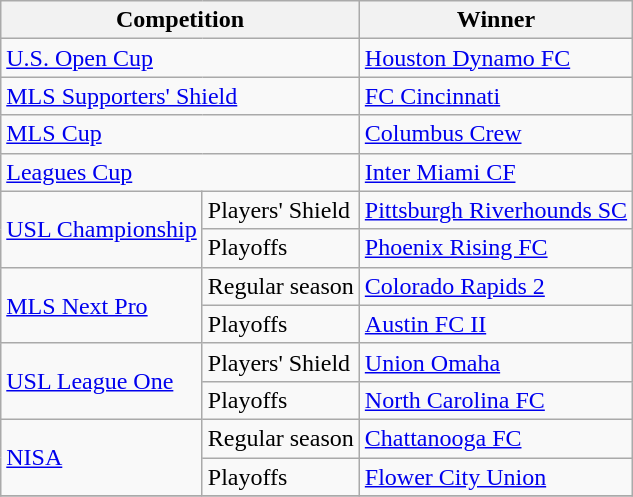<table class="wikitable">
<tr>
<th colspan=2>Competition</th>
<th>Winner</th>
</tr>
<tr>
<td colspan=2><a href='#'>U.S. Open Cup</a></td>
<td><a href='#'>Houston Dynamo FC</a></td>
</tr>
<tr>
<td colspan=2><a href='#'>MLS Supporters' Shield</a></td>
<td><a href='#'>FC Cincinnati</a></td>
</tr>
<tr>
<td colspan=2><a href='#'>MLS Cup</a></td>
<td><a href='#'>Columbus Crew</a></td>
</tr>
<tr>
<td colspan=2><a href='#'>Leagues Cup</a></td>
<td><a href='#'>Inter Miami CF</a></td>
</tr>
<tr>
<td rowspan=2><a href='#'>USL Championship</a></td>
<td>Players' Shield</td>
<td><a href='#'>Pittsburgh Riverhounds SC</a></td>
</tr>
<tr>
<td>Playoffs</td>
<td><a href='#'>Phoenix Rising FC</a></td>
</tr>
<tr>
<td rowspan=2><a href='#'>MLS Next Pro</a></td>
<td>Regular season</td>
<td><a href='#'>Colorado Rapids 2</a></td>
</tr>
<tr>
<td>Playoffs</td>
<td><a href='#'>Austin FC II</a></td>
</tr>
<tr>
<td rowspan=2><a href='#'>USL League One</a></td>
<td>Players' Shield</td>
<td><a href='#'>Union Omaha</a></td>
</tr>
<tr>
<td>Playoffs</td>
<td><a href='#'>North Carolina FC</a></td>
</tr>
<tr>
<td rowspan=2><a href='#'>NISA</a></td>
<td>Regular season</td>
<td><a href='#'>Chattanooga FC</a></td>
</tr>
<tr>
<td>Playoffs</td>
<td><a href='#'>Flower City Union</a></td>
</tr>
<tr>
</tr>
</table>
